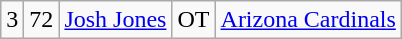<table class="wikitable" style="text-align:center">
<tr>
<td>3</td>
<td>72</td>
<td><a href='#'>Josh Jones</a></td>
<td>OT</td>
<td><a href='#'>Arizona Cardinals</a></td>
</tr>
</table>
